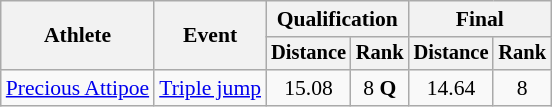<table class="wikitable" style="font-size:90%">
<tr>
<th rowspan=2>Athlete</th>
<th rowspan=2>Event</th>
<th colspan=2>Qualification</th>
<th colspan=2>Final</th>
</tr>
<tr style="font-size:95%">
<th>Distance</th>
<th>Rank</th>
<th>Distance</th>
<th>Rank</th>
</tr>
<tr align=center>
<td align=left><a href='#'>Precious Attipoe</a></td>
<td align=left><a href='#'>Triple jump</a></td>
<td>15.08</td>
<td>8 <strong>Q</strong></td>
<td>14.64</td>
<td>8</td>
</tr>
</table>
